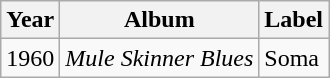<table class="wikitable">
<tr>
<th>Year</th>
<th>Album</th>
<th>Label</th>
</tr>
<tr>
<td>1960</td>
<td><em>Mule Skinner Blues</em></td>
<td>Soma</td>
</tr>
</table>
